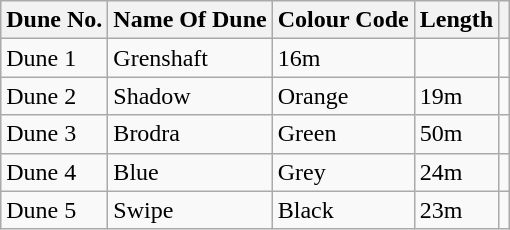<table class="wikitable">
<tr>
<th>Dune No.</th>
<th>Name Of Dune</th>
<th>Colour Code</th>
<th>Length</th>
<th></th>
</tr>
<tr>
<td>Dune 1</td>
<td>Grenshaft</td>
<td Red>16m</td>
<td></td>
</tr>
<tr>
<td>Dune 2</td>
<td>Shadow</td>
<td>Orange</td>
<td>19m</td>
<td></td>
</tr>
<tr>
<td>Dune 3</td>
<td>Brodra</td>
<td>Green</td>
<td>50m</td>
<td></td>
</tr>
<tr>
<td>Dune 4</td>
<td>Blue</td>
<td>Grey</td>
<td>24m</td>
<td></td>
</tr>
<tr>
<td>Dune 5</td>
<td>Swipe</td>
<td>Black</td>
<td>23m</td>
<td></td>
</tr>
</table>
